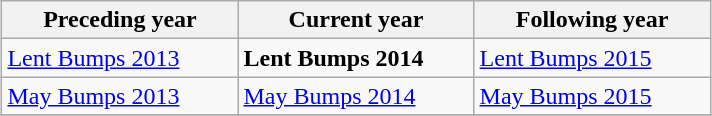<table class="wikitable" style="margin: 1em auto;">
<tr>
<th width=150>Preceding year</th>
<th width=150>Current year</th>
<th width=150>Following year</th>
</tr>
<tr>
<td><a href='#'>Lent Bumps 2013</a></td>
<td><strong>Lent Bumps 2014</strong></td>
<td><a href='#'>Lent Bumps 2015</a></td>
</tr>
<tr>
<td><a href='#'>May Bumps 2013</a></td>
<td><a href='#'>May Bumps 2014</a></td>
<td><a href='#'>May Bumps 2015</a></td>
</tr>
<tr>
</tr>
</table>
